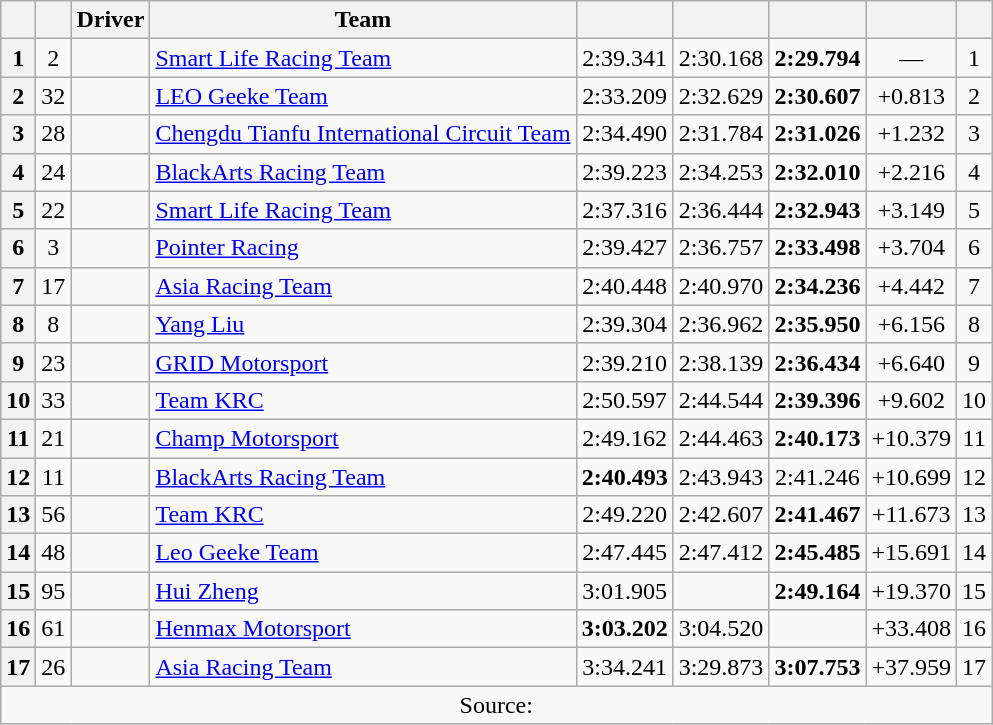<table class="wikitable sortable">
<tr>
<th scope="col"></th>
<th scope="col"></th>
<th scope="col">Driver</th>
<th scope="col">Team</th>
<th scope="col"></th>
<th scope="col"></th>
<th scope="col"></th>
<th scope="col"></th>
<th scope="col"></th>
</tr>
<tr>
<th scope="row">1</th>
<td align="center">2</td>
<td data-sort-value="LEO"></td>
<td><a href='#'>Smart Life Racing Team</a></td>
<td align="center">2:39.341</td>
<td align="center">2:30.168</td>
<td align="center"><strong>2:29.794</strong></td>
<td align="center">—</td>
<td align="center">1</td>
</tr>
<tr>
<th scope="row">2</th>
<td align="center">32</td>
<td data-sort-value="LI"></td>
<td><a href='#'>LEO Geeke Team</a></td>
<td align="center">2:33.209</td>
<td align="center">2:32.629</td>
<td align="center"><strong>2:30.607</strong></td>
<td align="center">+0.813</td>
<td align="center">2</td>
</tr>
<tr>
<th scope="row">3</th>
<td align="center">28</td>
<td data-sort-value="CHA"></td>
<td><a href='#'>Chengdu Tianfu International Circuit Team</a></td>
<td align="center">2:34.490</td>
<td align="center">2:31.784</td>
<td align="center"><strong>2:31.026</strong></td>
<td align="center">+1.232</td>
<td align="center">3</td>
</tr>
<tr>
<th scope="row">4</th>
<td align="center">24</td>
<td data-sort-value="LIN"></td>
<td><a href='#'>BlackArts Racing Team</a></td>
<td align="center">2:39.223</td>
<td align="center">2:34.253</td>
<td align="center"><strong>2:32.010</strong></td>
<td align="center">+2.216</td>
<td align="center">4</td>
</tr>
<tr>
<th scope="row">5</th>
<td align="center">22</td>
<td data-sort-value="HE"></td>
<td><a href='#'>Smart Life Racing Team</a></td>
<td align="center">2:37.316</td>
<td align="center">2:36.444</td>
<td align="center"><strong>2:32.943</strong></td>
<td align="center">+3.149</td>
<td align="center">5</td>
</tr>
<tr>
<th scope="row">6</th>
<td align="center">3</td>
<td data-sort-value="LO"></td>
<td><a href='#'>Pointer Racing</a></td>
<td align="center">2:39.427</td>
<td align="center">2:36.757</td>
<td align="center"><strong>2:33.498</strong></td>
<td align="center">+3.704</td>
<td align="center">6</td>
</tr>
<tr>
<th scope="row">7</th>
<td align="center">17</td>
<td data-sort-value="HON"></td>
<td><a href='#'>Asia Racing Team</a></td>
<td align="center">2:40.448</td>
<td align="center">2:40.970</td>
<td align="center"><strong>2:34.236</strong></td>
<td align="center">+4.442</td>
<td align="center">7</td>
</tr>
<tr>
<th scope="row">8</th>
<td align="center">8</td>
<td data-sort-value="LIU"></td>
<td><a href='#'>Yang Liu</a></td>
<td align="center">2:39.304</td>
<td align="center">2:36.962</td>
<td align="center"><strong>2:35.950</strong></td>
<td align="center">+6.156</td>
<td align="center">8</td>
</tr>
<tr>
<th scope="row">9</th>
<td align="center">23</td>
<td data-sort-value="WEI"></td>
<td><a href='#'>GRID Motorsport</a></td>
<td align="center">2:39.210</td>
<td align="center">2:38.139</td>
<td align="center"><strong>2:36.434</strong></td>
<td align="center">+6.640</td>
<td align="center">9</td>
</tr>
<tr>
<th scope="row">10</th>
<td align="center">33</td>
<td data-sort-value="SHA"></td>
<td><a href='#'>Team KRC</a></td>
<td align="center">2:50.597</td>
<td align="center">2:44.544</td>
<td align="center"><strong>2:39.396</strong></td>
<td align="center">+9.602</td>
<td align="center">10</td>
</tr>
<tr>
<th scope="row">11</th>
<td align="center">21</td>
<td data-sort-value="ZEN"></td>
<td><a href='#'>Champ Motorsport</a></td>
<td align="center">2:49.162</td>
<td align="center">2:44.463</td>
<td align="center"><strong>2:40.173</strong></td>
<td align="center">+10.379</td>
<td align="center">11</td>
</tr>
<tr>
<th scope="row">12</th>
<td align="center">11</td>
<td data-sort-value="ZHU"></td>
<td><a href='#'>BlackArts Racing Team</a></td>
<td align="center"><strong>2:40.493</strong></td>
<td align="center">2:43.943</td>
<td align="center">2:41.246</td>
<td align="center">+10.699</td>
<td align="center">12</td>
</tr>
<tr>
<th scope="row">13</th>
<td align="center">56</td>
<td data-sort-value="JIN"></td>
<td><a href='#'>Team KRC</a></td>
<td align="center">2:49.220</td>
<td align="center">2:42.607</td>
<td align="center"><strong>2:41.467</strong></td>
<td align="center">+11.673</td>
<td align="center">13</td>
</tr>
<tr>
<th scope="row">14</th>
<td align="center">48</td>
<td data-sort-value="WON"></td>
<td><a href='#'>Leo Geeke Team</a></td>
<td align="center">2:47.445</td>
<td align="center">2:47.412</td>
<td align="center"><strong>2:45.485</strong></td>
<td align="center">+15.691</td>
<td align="center">14</td>
</tr>
<tr>
<th scope="row">15</th>
<td align="center">95</td>
<td data-sort-value="ZHE"></td>
<td><a href='#'>Hui Zheng</a></td>
<td align="center">3:01.905</td>
<td align="center"></td>
<td align="center"><strong>2:49.164</strong></td>
<td align="center">+19.370</td>
<td align="center">15</td>
</tr>
<tr>
<th scope="row">16</th>
<td align="center">61</td>
<td data-sort-value="YIN"></td>
<td><a href='#'>Henmax Motorsport</a></td>
<td align="center"><strong>3:03.202</strong></td>
<td align="center">3:04.520</td>
<td align="center"></td>
<td align="center">+33.408</td>
<td align="center">16</td>
</tr>
<tr>
<th scope="row">17</th>
<td align="center">26</td>
<td data-sort-value="YU"></td>
<td><a href='#'>Asia Racing Team</a></td>
<td align="center">3:34.241</td>
<td align="center">3:29.873</td>
<td align="center"><strong>3:07.753</strong></td>
<td align="center">+37.959</td>
<td align="center">17</td>
</tr>
<tr class="sortbottom">
<td colspan="10" align="center">Source:</td>
</tr>
</table>
